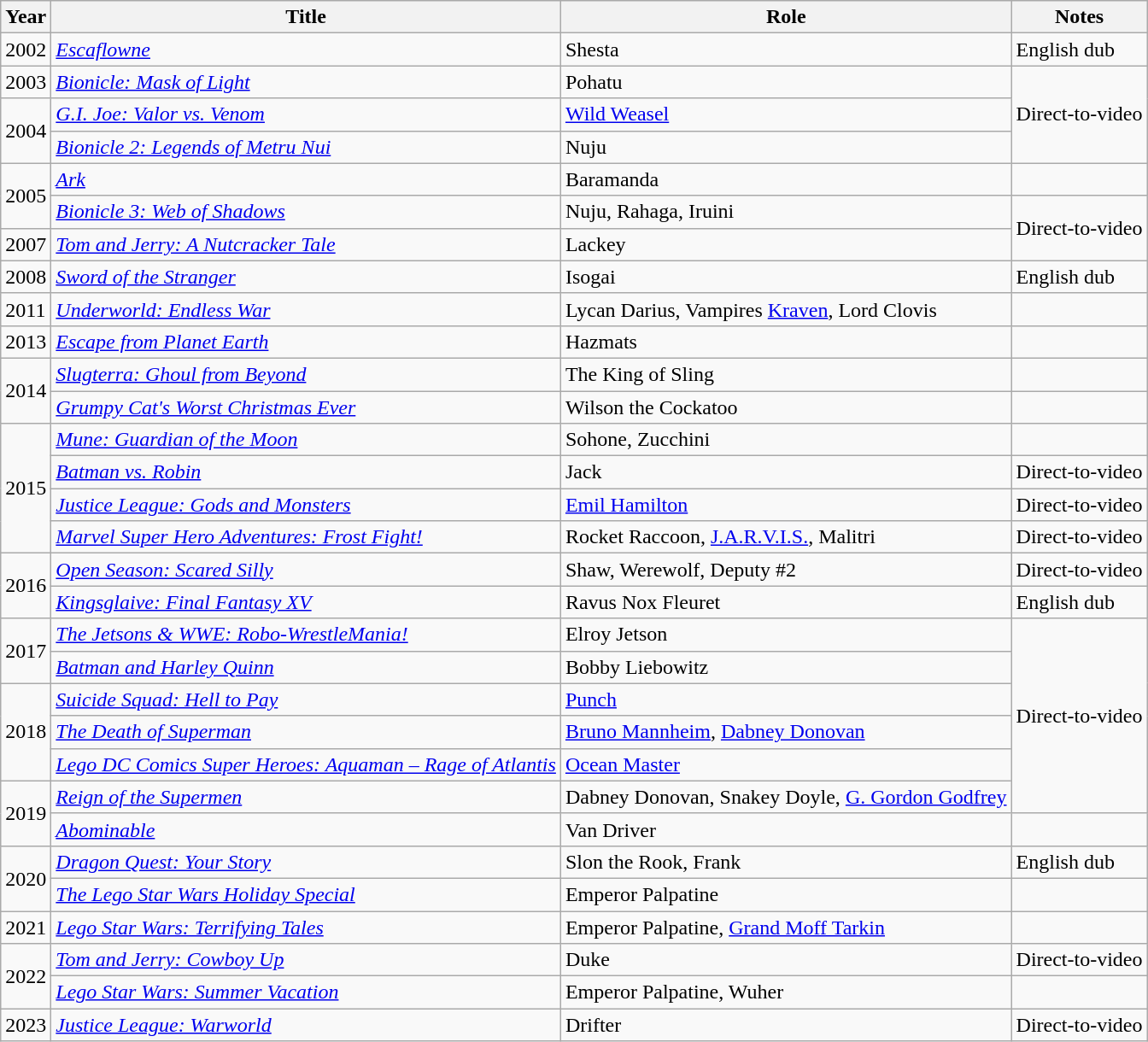<table class="wikitable sortable">
<tr>
<th>Year</th>
<th>Title</th>
<th>Role</th>
<th class="unsortable">Notes</th>
</tr>
<tr>
<td>2002</td>
<td><em><a href='#'>Escaflowne</a></em></td>
<td>Shesta</td>
<td>English dub</td>
</tr>
<tr>
<td>2003</td>
<td><em><a href='#'>Bionicle: Mask of Light</a></em></td>
<td>Pohatu</td>
<td rowspan=3>Direct-to-video</td>
</tr>
<tr>
<td rowspan=2>2004</td>
<td><em><a href='#'>G.I. Joe: Valor vs. Venom</a></em></td>
<td><a href='#'>Wild Weasel</a></td>
</tr>
<tr>
<td><em><a href='#'>Bionicle 2: Legends of Metru Nui</a></em></td>
<td>Nuju</td>
</tr>
<tr>
<td rowspan=2>2005</td>
<td><em><a href='#'>Ark</a></em></td>
<td>Baramanda</td>
<td></td>
</tr>
<tr>
<td><em><a href='#'>Bionicle 3: Web of Shadows</a></em></td>
<td>Nuju, Rahaga, Iruini</td>
<td rowspan="2">Direct-to-video</td>
</tr>
<tr>
<td>2007</td>
<td><em><a href='#'>Tom and Jerry: A Nutcracker Tale</a></em></td>
<td>Lackey</td>
</tr>
<tr>
<td>2008</td>
<td><em><a href='#'>Sword of the Stranger</a></em></td>
<td>Isogai</td>
<td>English dub</td>
</tr>
<tr>
<td>2011</td>
<td><em><a href='#'>Underworld: Endless War</a></em></td>
<td>Lycan Darius, Vampires <a href='#'>Kraven</a>, Lord Clovis</td>
<td></td>
</tr>
<tr>
<td>2013</td>
<td><em><a href='#'>Escape from Planet Earth</a></em></td>
<td>Hazmats</td>
<td></td>
</tr>
<tr>
<td rowspan=2>2014</td>
<td><em><a href='#'>Slugterra: Ghoul from Beyond</a></em></td>
<td>The King of Sling</td>
<td></td>
</tr>
<tr>
<td><em><a href='#'>Grumpy Cat's Worst Christmas Ever</a></em></td>
<td>Wilson the Cockatoo</td>
<td></td>
</tr>
<tr>
<td rowspan=4>2015</td>
<td><em><a href='#'>Mune: Guardian of the Moon</a></em></td>
<td>Sohone, Zucchini</td>
<td></td>
</tr>
<tr>
<td><em><a href='#'>Batman vs. Robin</a></em></td>
<td>Jack</td>
<td>Direct-to-video <br></td>
</tr>
<tr>
<td><em><a href='#'>Justice League: Gods and Monsters</a></em></td>
<td><a href='#'>Emil Hamilton</a></td>
<td>Direct-to-video <br></td>
</tr>
<tr>
<td><em><a href='#'>Marvel Super Hero Adventures: Frost Fight!</a></em></td>
<td>Rocket Raccoon, <a href='#'>J.A.R.V.I.S.</a>, Malitri</td>
<td>Direct-to-video <br></td>
</tr>
<tr>
<td rowspan=2>2016</td>
<td><em><a href='#'>Open Season: Scared Silly</a></em></td>
<td>Shaw, Werewolf, Deputy #2</td>
<td>Direct-to-video <br></td>
</tr>
<tr>
<td><em><a href='#'>Kingsglaive: Final Fantasy XV</a></em></td>
<td>Ravus Nox Fleuret</td>
<td>English dub</td>
</tr>
<tr>
<td rowspan=2>2017</td>
<td data-sort-value="Jetsons & WWE: Robo-WrestleMania!, The"><em><a href='#'>The Jetsons & WWE: Robo-WrestleMania!</a></em></td>
<td>Elroy Jetson</td>
<td rowspan=6>Direct-to-video</td>
</tr>
<tr>
<td><em><a href='#'>Batman and Harley Quinn</a></em></td>
<td>Bobby Liebowitz</td>
</tr>
<tr>
<td rowspan=3>2018</td>
<td><em><a href='#'>Suicide Squad: Hell to Pay</a></em></td>
<td><a href='#'>Punch</a></td>
</tr>
<tr>
<td data-sort-value="Death of Superman, The"><em><a href='#'>The Death of Superman</a></em></td>
<td><a href='#'>Bruno Mannheim</a>, <a href='#'>Dabney Donovan</a></td>
</tr>
<tr>
<td><em><a href='#'>Lego DC Comics Super Heroes: Aquaman – Rage of Atlantis</a></em></td>
<td><a href='#'>Ocean Master</a></td>
</tr>
<tr>
<td rowspan=2>2019</td>
<td><em><a href='#'>Reign of the Supermen</a></em></td>
<td>Dabney Donovan, Snakey Doyle, <a href='#'>G. Gordon Godfrey</a></td>
</tr>
<tr>
<td><em><a href='#'>Abominable</a></em></td>
<td>Van Driver</td>
<td></td>
</tr>
<tr>
<td rowspan=2>2020</td>
<td><em><a href='#'>Dragon Quest: Your Story</a></em></td>
<td>Slon the Rook, Frank</td>
<td>English dub</td>
</tr>
<tr>
<td data-sort-value="Lego Star Wars Holiday Special, The"><em><a href='#'>The Lego Star Wars Holiday Special</a></em></td>
<td>Emperor Palpatine</td>
<td></td>
</tr>
<tr>
<td>2021</td>
<td><em><a href='#'>Lego Star Wars: Terrifying Tales</a></em></td>
<td>Emperor Palpatine, <a href='#'>Grand Moff Tarkin</a></td>
<td></td>
</tr>
<tr>
<td rowspan=2>2022</td>
<td><em><a href='#'>Tom and Jerry: Cowboy Up</a></em></td>
<td>Duke</td>
<td>Direct-to-video</td>
</tr>
<tr>
<td><em><a href='#'>Lego Star Wars: Summer Vacation</a></em></td>
<td>Emperor Palpatine, Wuher</td>
<td></td>
</tr>
<tr>
<td>2023</td>
<td><em><a href='#'>Justice League: Warworld</a></em></td>
<td>Drifter</td>
<td>Direct-to-video</td>
</tr>
</table>
